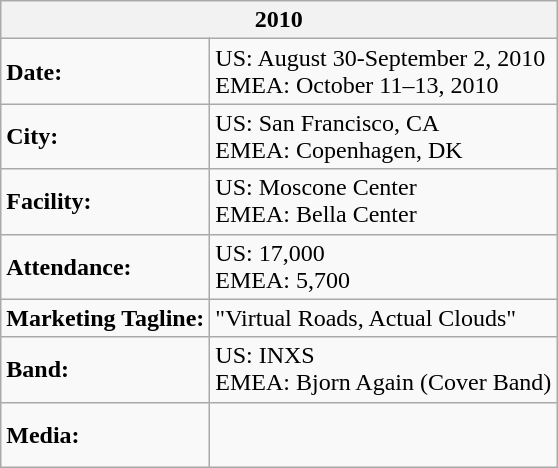<table class="wikitable">
<tr>
<th colspan="2">2010</th>
</tr>
<tr>
<td><strong>Date:</strong></td>
<td>US: August 30-September 2, 2010<br>EMEA: October 11–13, 2010</td>
</tr>
<tr>
<td><strong>City:</strong></td>
<td>US: San Francisco, CA<br>EMEA: Copenhagen, DK</td>
</tr>
<tr>
<td><strong>Facility:</strong></td>
<td>US: Moscone Center<br>EMEA: Bella Center</td>
</tr>
<tr>
<td><strong>Attendance:</strong></td>
<td>US: 17,000<br>EMEA: 5,700</td>
</tr>
<tr>
<td><strong>Marketing Tagline:</strong></td>
<td>"Virtual Roads, Actual Clouds"</td>
</tr>
<tr>
<td><strong>Band:</strong></td>
<td>US: INXS<br>EMEA: Bjorn Again (Cover Band)</td>
</tr>
<tr>
<td><strong>Media:</strong></td>
<td><br><br></td>
</tr>
</table>
